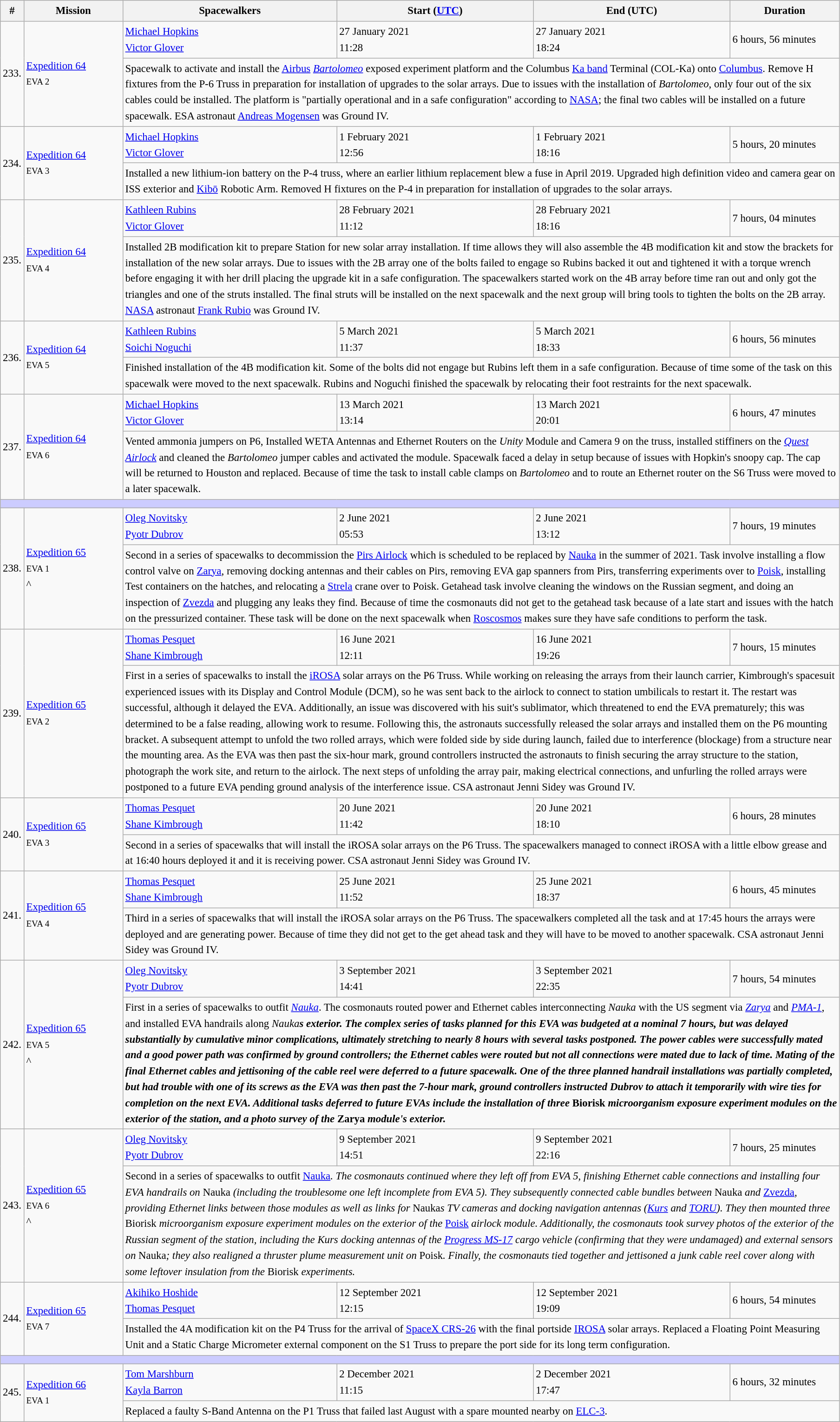<table class="wikitable sortable sticky-header" style="font-size:0.95em; line-height:1.5em;">
<tr>
<th scope="col" width="25">#</th>
<th scope="col" width="135">Mission</th>
<th scope="col" width="300">Spacewalkers</th>
<th scope="col" width="275">Start (<a href='#'>UTC</a>)</th>
<th scope="col" width="275">End (UTC)</th>
<th scope="col" width="150">Duration</th>
</tr>
<tr>
<td rowspan="2">233.</td>
<td rowspan="2"><a href='#'>Expedition 64</a><br><small>EVA 2</small></td>
<td> <a href='#'>Michael Hopkins</a><br> <a href='#'>Victor Glover</a></td>
<td>27 January 2021<br>11:28</td>
<td>27 January 2021<br>18:24</td>
<td>6 hours, 56 minutes</td>
</tr>
<tr>
<td colspan="4">Spacewalk to activate and install the <a href='#'>Airbus</a> <em><a href='#'>Bartolomeo</a></em> exposed experiment platform and the Columbus <a href='#'>Ka band</a> Terminal (COL-Ka) onto <a href='#'>Columbus</a>. Remove H fixtures from the P-6 Truss in preparation for installation of upgrades to the solar arrays. Due to issues with the installation of <em>Bartolomeo</em>, only four out of the six cables could be installed. The platform is "partially operational and in a safe configuration" according to <a href='#'>NASA</a>; the final two cables will be installed on a future spacewalk. ESA astronaut <a href='#'>Andreas Mogensen</a> was Ground IV.</td>
</tr>
<tr>
<td rowspan="2">234.</td>
<td rowspan="2"><a href='#'>Expedition 64</a><br><small>EVA 3</small></td>
<td> <a href='#'>Michael Hopkins</a><br> <a href='#'>Victor Glover</a></td>
<td>1 February 2021<br>12:56</td>
<td>1 February 2021<br>18:16</td>
<td>5 hours, 20 minutes</td>
</tr>
<tr>
<td colspan="4">Installed a new lithium-ion battery on the P-4 truss, where an earlier lithium replacement blew a fuse in April 2019. Upgraded high definition video and camera gear on ISS exterior and <a href='#'>Kibō</a> Robotic Arm. Removed H fixtures on the P-4 in preparation for installation of upgrades to the solar arrays.</td>
</tr>
<tr>
<td rowspan="2">235.</td>
<td rowspan="2"><a href='#'>Expedition 64</a><br><small>EVA 4</small></td>
<td> <a href='#'>Kathleen Rubins</a><br> <a href='#'>Victor Glover</a></td>
<td>28 February 2021<br>11:12</td>
<td>28 February 2021<br>18:16</td>
<td>7 hours, 04 minutes</td>
</tr>
<tr>
<td colspan="4">Installed 2B modification kit to prepare Station for new solar array installation. If time allows they will also assemble the 4B modification kit and stow the brackets for installation of the new solar arrays. Due to issues with the 2B array one of the bolts failed to engage so Rubins backed it out and tightened it with a torque wrench before engaging it with her drill placing the upgrade kit in a safe configuration. The spacewalkers started work on the 4B array before time ran out and only got the triangles and one of the struts installed. The final struts will be installed on the next spacewalk and the next group will bring tools to tighten the bolts on the 2B array. <a href='#'>NASA</a> astronaut <a href='#'>Frank Rubio</a> was Ground IV.</td>
</tr>
<tr>
<td rowspan="2">236.</td>
<td rowspan="2"><a href='#'>Expedition 64</a><br><small>EVA 5</small></td>
<td> <a href='#'>Kathleen Rubins</a><br> <a href='#'>Soichi Noguchi</a></td>
<td>5 March 2021<br>11:37</td>
<td>5 March 2021<br>18:33</td>
<td>6 hours, 56 minutes</td>
</tr>
<tr>
<td colspan="4">Finished installation of the 4B modification kit. Some of the bolts did not engage but Rubins left them in a safe configuration. Because of time some of the task on this spacewalk were moved to the next spacewalk. Rubins and Noguchi finished the spacewalk by relocating their foot restraints for the next spacewalk.</td>
</tr>
<tr>
<td rowspan="2">237.</td>
<td rowspan="2"><a href='#'>Expedition 64</a><br><small>EVA 6</small></td>
<td> <a href='#'>Michael Hopkins</a><br> <a href='#'>Victor Glover</a></td>
<td>13 March 2021<br>13:14</td>
<td>13 March 2021<br>20:01</td>
<td>6 hours, 47 minutes</td>
</tr>
<tr>
<td colspan="4">Vented ammonia jumpers on P6, Installed WETA Antennas and Ethernet Routers on the <em>Unity</em> Module and Camera 9 on the truss, installed stiffiners on the <em><a href='#'>Quest Airlock</a></em> and cleaned the <em>Bartolomeo</em> jumper cables and activated the module. Spacewalk faced a delay in setup because of issues with Hopkin's snoopy cap. The cap will be returned to Houston and replaced. Because of time the task to install cable clamps on <em>Bartolomeo</em> and to route an Ethernet router on the S6 Truss were moved to a later spacewalk.</td>
</tr>
<tr>
<td colspan="6" bgcolor="#ccccff" height="5px"></td>
</tr>
<tr>
<td rowspan="2">238.</td>
<td rowspan="2"><a href='#'>Expedition 65</a><br><small>EVA 1</small><br>^</td>
<td> <a href='#'>Oleg Novitsky</a><br> <a href='#'>Pyotr Dubrov</a></td>
<td>2 June 2021<br>05:53</td>
<td>2 June 2021<br>13:12</td>
<td>7 hours, 19 minutes</td>
</tr>
<tr>
<td colspan="4">Second in a series of spacewalks to decommission the <a href='#'>Pirs Airlock</a> which is scheduled to be replaced by <a href='#'>Nauka</a> in the summer of 2021. Task involve installing a flow control valve on <a href='#'>Zarya</a>, removing docking antennas and their cables on Pirs, removing EVA gap spanners from Pirs, transferring experiments over to <a href='#'>Poisk</a>, installing Test containers on the hatches, and relocating a <a href='#'>Strela</a> crane over to Poisk. Getahead task involve cleaning the windows on the Russian segment, and doing an inspection of <a href='#'>Zvezda</a> and plugging any leaks they find. Because of time the cosmonauts did not get to the getahead task because of a late start and issues with the hatch on the pressurized container. These task will be done on the next spacewalk when <a href='#'>Roscosmos</a> makes sure they have safe conditions to perform the task.</td>
</tr>
<tr>
<td rowspan="2">239.</td>
<td rowspan="2"><a href='#'>Expedition 65</a><br><small>EVA 2</small></td>
<td> <a href='#'>Thomas Pesquet</a><br> <a href='#'>Shane Kimbrough</a></td>
<td>16 June 2021<br>12:11</td>
<td>16 June 2021<br>19:26</td>
<td>7 hours, 15 minutes</td>
</tr>
<tr>
<td colspan="4">First in a series of spacewalks to install the <a href='#'>iROSA</a> solar arrays on the P6 Truss. While working on releasing the arrays from their launch carrier, Kimbrough's spacesuit experienced issues with its Display and Control Module (DCM), so he was sent back to the airlock to connect to station umbilicals to restart it. The restart was successful, although it delayed the EVA. Additionally, an issue was discovered with his suit's sublimator, which threatened to end the EVA prematurely; this was determined to be a false reading, allowing work to resume. Following this, the astronauts successfully released the solar arrays and installed them on the P6 mounting bracket. A subsequent attempt to unfold the two rolled arrays, which were folded side by side during launch, failed due to interference (blockage) from a structure near the mounting area. As the EVA was then past the six-hour mark, ground controllers instructed the astronauts to finish securing the array structure to the station, photograph the work site, and return to the airlock. The next steps of unfolding the array pair, making electrical connections, and unfurling the rolled arrays were postponed to a future EVA pending ground analysis of the interference issue. CSA astronaut Jenni Sidey was Ground IV.</td>
</tr>
<tr>
<td rowspan="2">240.</td>
<td rowspan="2"><a href='#'>Expedition 65</a><br><small>EVA 3</small></td>
<td> <a href='#'>Thomas Pesquet</a><br> <a href='#'>Shane Kimbrough</a></td>
<td>20 June 2021<br>11:42</td>
<td>20 June 2021<br>18:10</td>
<td>6 hours, 28 minutes</td>
</tr>
<tr>
<td colspan="4">Second in a series of spacewalks that will install the iROSA solar arrays on the P6 Truss. The spacewalkers managed to connect iROSA with a little elbow grease and at 16:40 hours deployed it and it is receiving power. CSA astronaut Jenni Sidey was Ground IV.</td>
</tr>
<tr>
<td rowspan="2">241.</td>
<td rowspan="2"><a href='#'>Expedition 65</a><br><small>EVA 4</small></td>
<td> <a href='#'>Thomas Pesquet</a><br> <a href='#'>Shane Kimbrough</a></td>
<td>25 June 2021<br>11:52</td>
<td>25 June 2021<br>18:37</td>
<td>6 hours, 45 minutes</td>
</tr>
<tr>
<td colspan="4">Third in a series of spacewalks that will install the iROSA solar arrays on the P6 Truss. The spacewalkers completed all the task and at 17:45 hours the arrays were deployed and are generating power. Because of time they did not get to the get ahead task and they will have to be moved to another spacewalk. CSA astronaut Jenni Sidey was Ground IV.</td>
</tr>
<tr>
<td rowspan="2">242.</td>
<td rowspan="2"><a href='#'>Expedition 65</a><br><small>EVA 5</small><br>^</td>
<td> <a href='#'>Oleg Novitsky</a><br> <a href='#'>Pyotr Dubrov</a></td>
<td>3 September 2021<br>14:41</td>
<td>3 September 2021<br>22:35</td>
<td>7 hours, 54 minutes</td>
</tr>
<tr>
<td colspan="4">First in a series of spacewalks to outfit <a href='#'><em>Nauka</em></a>. The cosmonauts routed power and Ethernet cables interconnecting <em>Nauka</em> with the US segment via <em><a href='#'>Zarya</a></em> and <a href='#'><em>PMA-1</em></a>, and installed EVA handrails along <em>Nauka<strong>s exterior. The complex series of tasks planned for this EVA was budgeted at a nominal 7 hours, but was delayed substantially by cumulative minor complications, ultimately stretching to nearly 8 hours with several tasks postponed. The power cables were successfully mated and a good power path was confirmed by ground controllers; the Ethernet cables were routed but not all connections were mated due to lack of time. Mating of the final Ethernet cables and jettisoning of the cable reel were deferred to a future spacewalk. One of the three planned handrail installations was partially completed, but had trouble with one of its screws as the EVA was then past the 7-hour mark, ground controllers instructed Dubrov to attach it temporarily with wire ties for completion on the next EVA. Additional tasks deferred to future EVAs include the installation of three </em>Biorisk<em> microorganism exposure experiment modules on the exterior of the station, and a photo survey of the </em>Zarya<em> module's exterior.</td>
</tr>
<tr>
<td rowspan="2">243.</td>
<td rowspan="2"><a href='#'>Expedition 65</a><br><small>EVA 6</small><br>^</td>
<td> <a href='#'>Oleg Novitsky</a><br> <a href='#'>Pyotr Dubrov</a></td>
<td>9 September 2021<br>14:51</td>
<td>9 September 2021<br>22:16</td>
<td>7 hours, 25 minutes</td>
</tr>
<tr>
<td colspan="4">Second in a series of spacewalks to outfit <a href='#'></em>Nauka<em></a>. The cosmonauts continued where they left off from EVA 5, finishing Ethernet cable connections and installing four EVA handrails on </em>Nauka<em> (including the troublesome one left incomplete from EVA 5). They subsequently connected cable bundles between </em>Nauka<em> and <a href='#'></em>Zvezda<em></a>, providing Ethernet links between those modules as well as links for </em>Nauka<em>s TV cameras and docking navigation antennas (<a href='#'>Kurs</a> and <a href='#'>TORU</a>). They then mounted three </em>Biorisk<em> microorganism exposure experiment modules on the exterior of the <a href='#'></em>Poisk<em></a> airlock module. Additionally, the cosmonauts took survey photos of the exterior of the Russian segment of the station, including the Kurs docking antennas of the <a href='#'>Progress MS-17</a> cargo vehicle (confirming that they were undamaged) and external sensors on </em>Nauka<em>; they also realigned a thruster plume measurement unit on </em>Poisk<em>. Finally, the cosmonauts tied together and jettisoned a junk cable reel cover along with some leftover insulation from the </em>Biorisk<em> experiments.</td>
</tr>
<tr>
<td rowspan="2">244.</td>
<td rowspan="2"><a href='#'>Expedition 65</a><br><small>EVA 7</small></td>
<td> <a href='#'>Akihiko Hoshide</a><br> <a href='#'>Thomas Pesquet</a></td>
<td>12 September 2021<br>12:15</td>
<td>12 September 2021<br>19:09</td>
<td>6 hours, 54 minutes</td>
</tr>
<tr>
<td colspan="4">Installed the 4A modification kit on the P4 Truss for the arrival of <a href='#'>SpaceX CRS-26</a> with the final portside <a href='#'>IROSA</a> solar arrays. Replaced a Floating Point Measuring Unit and a Static Charge Micrometer external component on the S1 Truss to prepare the port side for its long term configuration.</td>
</tr>
<tr>
<td colspan="6" bgcolor="#ccccff" height="5px"></td>
</tr>
<tr>
<td rowspan="2">245.</td>
<td rowspan="2"><a href='#'>Expedition 66</a><br><small>EVA 1</small></td>
<td> <a href='#'>Tom Marshburn</a><br> <a href='#'>Kayla Barron</a></td>
<td>2 December 2021<br>11:15</td>
<td>2 December 2021<br>17:47</td>
<td>6 hours, 32 minutes</td>
</tr>
<tr>
<td colspan="4">Replaced a faulty S-Band Antenna on the P1 Truss that failed last August with a spare mounted nearby on <a href='#'>ELC-3</a>.</td>
</tr>
</table>
